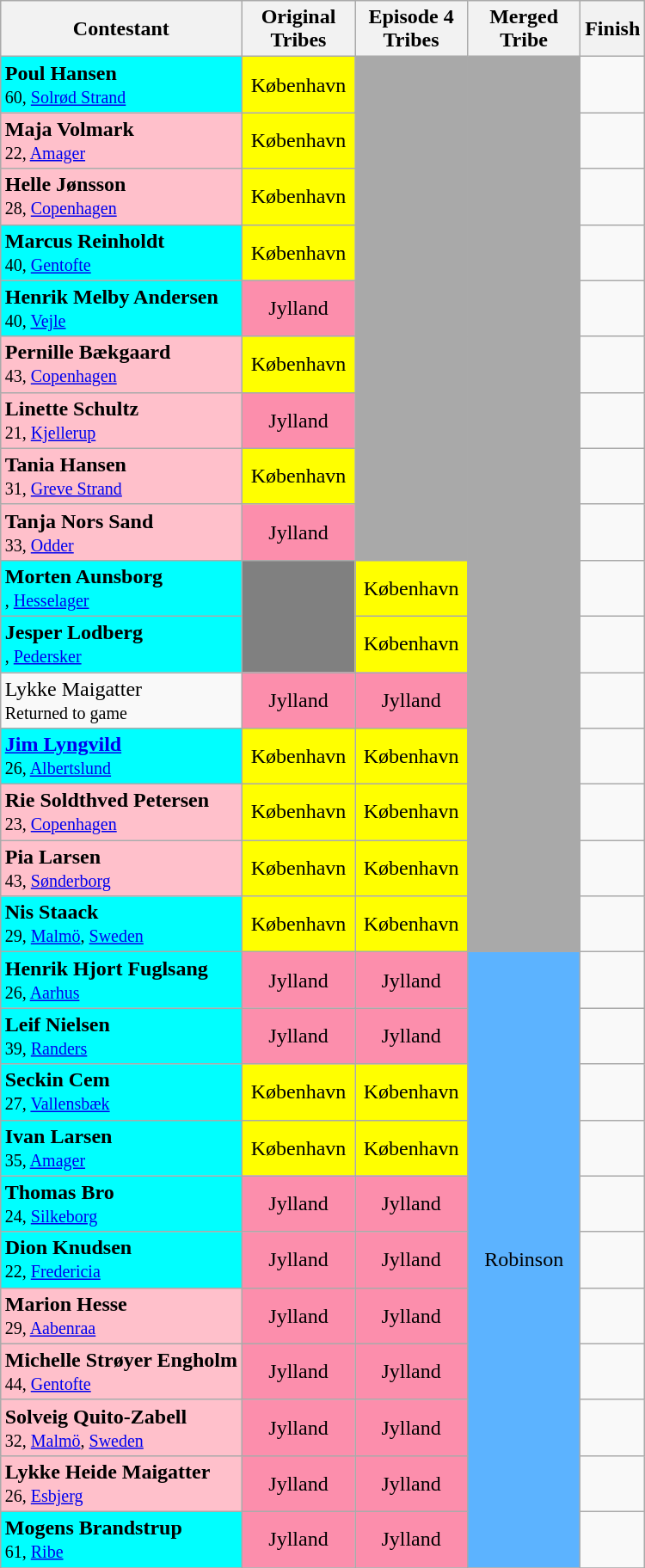<table class="wikitable sortable" style="margin:auto; text-align:center">
<tr>
<th>Contestant</th>
<th width=80>Original<br>Tribes</th>
<th width=80>Episode 4<br>Tribes</th>
<th width=80>Merged<br>Tribe</th>
<th>Finish</th>
</tr>
<tr>
<td align="left" bgcolor="cyan"><strong>Poul Hansen</strong><br><small>60, <a href='#'>Solrød Strand</a></small></td>
<td align="center" bgcolor="yellow">København</td>
<td bgcolor="darkgray" rowspan="9"></td>
<td bgcolor="darkgray" rowspan="16"></td>
<td></td>
</tr>
<tr>
<td align="left" bgcolor="pink"><strong>Maja Volmark</strong><br><small>22, <a href='#'>Amager</a></small></td>
<td align="center" bgcolor="yellow">København</td>
<td></td>
</tr>
<tr>
<td align="left" bgcolor="pink"><strong>Helle Jønsson</strong><br><small>28, <a href='#'>Copenhagen</a></small></td>
<td align="center" bgcolor="yellow">København</td>
<td></td>
</tr>
<tr>
<td align="left" bgcolor="cyan"><strong>Marcus Reinholdt</strong><br><small>40, <a href='#'>Gentofte</a></small></td>
<td align="center" bgcolor="yellow">København</td>
<td></td>
</tr>
<tr>
<td align="left" bgcolor="cyan"><strong>Henrik Melby Andersen</strong><br><small>40, <a href='#'>Vejle</a></small></td>
<td align="center" bgcolor="#FC8EAC">Jylland</td>
<td></td>
</tr>
<tr>
<td align="left" bgcolor="pink"><strong>Pernille Bækgaard</strong><br><small>43, <a href='#'>Copenhagen</a></small></td>
<td align="center" bgcolor="yellow">København</td>
<td></td>
</tr>
<tr>
<td align="left" bgcolor="pink"><strong>Linette Schultz</strong><br><small>21, <a href='#'>Kjellerup</a></small></td>
<td align="center" bgcolor="#FC8EAC">Jylland</td>
<td></td>
</tr>
<tr>
<td align="left" bgcolor="pink"><strong>Tania Hansen</strong><br><small>31, <a href='#'>Greve Strand</a></small></td>
<td align="center" bgcolor="yellow">København</td>
<td></td>
</tr>
<tr>
<td align="left" bgcolor="pink"><strong>Tanja Nors Sand</strong><br><small>33, <a href='#'>Odder</a></small></td>
<td align="center" bgcolor="#FC8EAC">Jylland</td>
<td></td>
</tr>
<tr>
<td align="left" bgcolor="cyan"><strong>Morten Aunsborg</strong><br><small>, <a href='#'>Hesselager</a></small></td>
<td align="center" bgcolor="gray" rowspan=2></td>
<td align="center" bgcolor="yellow">København</td>
<td></td>
</tr>
<tr>
<td align="left" bgcolor="cyan"><strong>Jesper Lodberg</strong><br><small>, <a href='#'>Pedersker</a></small></td>
<td align="center" bgcolor="yellow">København</td>
<td></td>
</tr>
<tr>
<td align="left">Lykke Maigatter<br><small>Returned to game</small></td>
<td align="center" bgcolor="#FC8EAC">Jylland</td>
<td align="center" bgcolor="#FC8EAC">Jylland</td>
<td></td>
</tr>
<tr>
<td align="left" bgcolor="cyan"><strong><a href='#'>Jim Lyngvild</a></strong><br><small>26, <a href='#'>Albertslund</a></small></td>
<td align="center" bgcolor="yellow">København</td>
<td align="center" bgcolor="yellow">København</td>
<td></td>
</tr>
<tr>
<td align="left" bgcolor="pink"><strong>Rie Soldthved Petersen</strong><br><small>23, <a href='#'>Copenhagen</a></small></td>
<td align="center" bgcolor="yellow">København</td>
<td align="center" bgcolor="yellow">København</td>
<td></td>
</tr>
<tr>
<td align="left" bgcolor="pink"><strong>Pia Larsen</strong><br><small>43, <a href='#'>Sønderborg</a></small></td>
<td align="center" bgcolor="yellow">København</td>
<td align="center" bgcolor="yellow">København</td>
<td></td>
</tr>
<tr>
<td align="left" bgcolor="cyan"><strong>Nis Staack</strong><br><small>29, <a href='#'>Malmö</a>, <a href='#'>Sweden</a></small></td>
<td align="center" bgcolor="yellow">København</td>
<td align="center" bgcolor="yellow">København</td>
<td></td>
</tr>
<tr>
<td align="left" bgcolor="cyan"><strong>Henrik Hjort Fuglsang</strong><br><small>26, <a href='#'>Aarhus</a></small></td>
<td align="center" bgcolor="#FC8EAC">Jylland</td>
<td align="center" bgcolor="#FC8EAC">Jylland</td>
<td align="center" bgcolor="#5CB3FF" rowspan=11>Robinson</td>
<td></td>
</tr>
<tr>
<td align="left" bgcolor="cyan"><strong>Leif Nielsen</strong><br><small>39, <a href='#'>Randers</a></small></td>
<td align="center" bgcolor="#FC8EAC">Jylland</td>
<td align="center" bgcolor="#FC8EAC">Jylland</td>
<td></td>
</tr>
<tr>
<td align="left" bgcolor="cyan"><strong>Seckin Cem</strong><br><small>27, <a href='#'>Vallensbæk</a></small></td>
<td align="center" bgcolor="yellow">København</td>
<td align="center" bgcolor="yellow">København</td>
<td></td>
</tr>
<tr>
<td align="left" bgcolor="cyan"><strong>Ivan Larsen</strong><br><small>35, <a href='#'>Amager</a></small></td>
<td align="center" bgcolor="yellow">København</td>
<td align="center" bgcolor="yellow">København</td>
<td></td>
</tr>
<tr>
<td align="left" bgcolor="cyan"><strong>Thomas Bro</strong><br><small>24, <a href='#'>Silkeborg</a></small></td>
<td align="center" bgcolor="#FC8EAC">Jylland</td>
<td align="center" bgcolor="#FC8EAC">Jylland</td>
<td></td>
</tr>
<tr>
<td align="left" bgcolor="cyan"><strong>Dion Knudsen</strong><br><small>22, <a href='#'>Fredericia</a></small></td>
<td align="center" bgcolor="#FC8EAC">Jylland</td>
<td align="center" bgcolor="#FC8EAC">Jylland</td>
<td></td>
</tr>
<tr>
<td align="left" bgcolor="pink"><strong>Marion Hesse</strong><br><small>29, <a href='#'>Aabenraa</a></small></td>
<td align="center" bgcolor="#FC8EAC">Jylland</td>
<td align="center" bgcolor="#FC8EAC">Jylland</td>
<td></td>
</tr>
<tr>
<td align="left" bgcolor="pink"><strong>Michelle Strøyer Engholm</strong><br><small>44, <a href='#'>Gentofte</a></small></td>
<td align="center" bgcolor="#FC8EAC">Jylland</td>
<td align="center" bgcolor="#FC8EAC">Jylland</td>
<td></td>
</tr>
<tr>
<td align="left" bgcolor="pink"><strong>Solveig Quito-Zabell</strong><br><small>32, <a href='#'>Malmö</a>, <a href='#'>Sweden</a></small></td>
<td align="center" bgcolor="#FC8EAC">Jylland</td>
<td align="center" bgcolor="#FC8EAC">Jylland</td>
<td></td>
</tr>
<tr>
<td align="left" bgcolor="pink"><strong>Lykke Heide Maigatter</strong><br><small>26, <a href='#'>Esbjerg</a></small></td>
<td align="center" bgcolor="#FC8EAC">Jylland</td>
<td align="center" bgcolor="#FC8EAC">Jylland</td>
<td></td>
</tr>
<tr>
<td align="left" bgcolor="cyan"><strong>Mogens Brandstrup</strong><br><small>61, <a href='#'>Ribe</a></small></td>
<td align="center" bgcolor="#FC8EAC">Jylland</td>
<td align="center" bgcolor="#FC8EAC">Jylland</td>
<td></td>
</tr>
<tr>
</tr>
</table>
